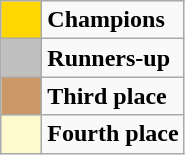<table class="wikitable" style="text-align:center">
<tr>
<td style="background:gold" width="20"></td>
<td align="left"><strong>Champions</strong></td>
</tr>
<tr>
<td style="background:silver" width="20"></td>
<td align="left"><strong>Runners-up</strong></td>
</tr>
<tr>
<td style="background:#cc9966" width="20"></td>
<td align="left"><strong>Third place</strong></td>
</tr>
<tr>
<td style="background:lemonchiffon" width="20"></td>
<td align="left"><strong>Fourth place</strong></td>
</tr>
</table>
